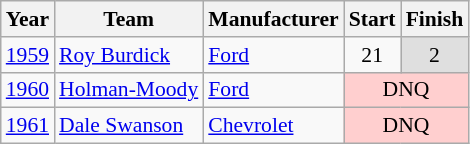<table class="wikitable" style="font-size: 90%;">
<tr>
<th>Year</th>
<th>Team</th>
<th>Manufacturer</th>
<th>Start</th>
<th>Finish</th>
</tr>
<tr>
<td><a href='#'>1959</a></td>
<td><a href='#'>Roy Burdick</a></td>
<td><a href='#'>Ford</a></td>
<td align=center>21</td>
<td align=center style="background:#DFDFDF;">2</td>
</tr>
<tr>
<td><a href='#'>1960</a></td>
<td><a href='#'>Holman-Moody</a></td>
<td><a href='#'>Ford</a></td>
<td align=center colspan=2 style="background:#FFCFCF;">DNQ</td>
</tr>
<tr>
<td><a href='#'>1961</a></td>
<td><a href='#'>Dale Swanson</a></td>
<td><a href='#'>Chevrolet</a></td>
<td align=center colspan=2 style="background:#FFCFCF;">DNQ</td>
</tr>
</table>
